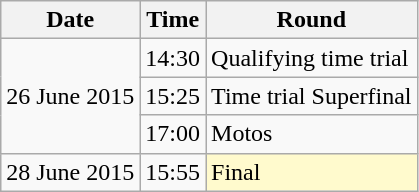<table class="wikitable">
<tr>
<th>Date</th>
<th>Time</th>
<th>Round</th>
</tr>
<tr>
<td rowspan=3>26 June 2015</td>
<td>14:30</td>
<td>Qualifying time trial</td>
</tr>
<tr>
<td>15:25</td>
<td>Time trial Superfinal</td>
</tr>
<tr>
<td>17:00</td>
<td>Motos</td>
</tr>
<tr>
<td>28 June 2015</td>
<td>15:55</td>
<td style="background:lemonchiffon">Final</td>
</tr>
</table>
